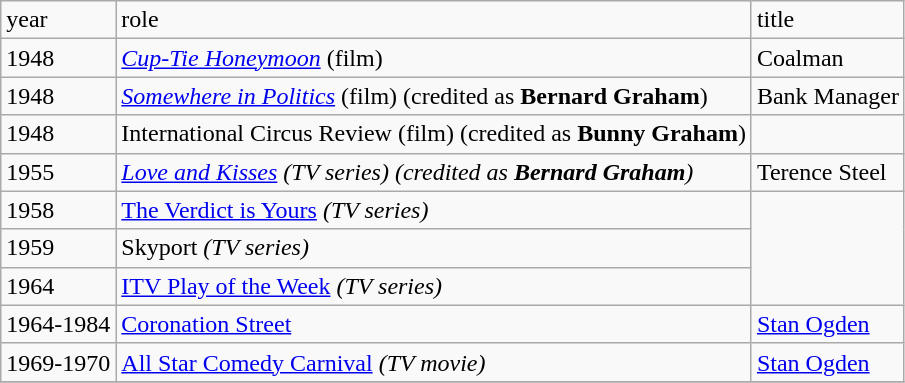<table class="wikitable">
<tr>
<td>year</td>
<td>role</td>
<td>title</td>
</tr>
<tr>
<td>1948</td>
<td><em><a href='#'>Cup-Tie Honeymoon</a></em> (film)</td>
<td>Coalman</td>
</tr>
<tr>
<td>1948</td>
<td><em><a href='#'>Somewhere in Politics</a></em> (film) (credited as <strong>Bernard Graham</strong>)</td>
<td>Bank Manager</td>
</tr>
<tr>
<td>1948</td>
<td>International Circus Review (film) (credited as <strong>Bunny Graham</strong>)</td>
</tr>
<tr>
<td>1955</td>
<td><em><a href='#'>Love and Kisses</a> (TV series) (credited as <strong>Bernard Graham</strong>)</td>
<td>Terence Steel</td>
</tr>
<tr>
<td>1958</td>
<td></em><a href='#'>The Verdict is Yours</a><em> (TV series)</td>
</tr>
<tr>
<td>1959</td>
<td></em>Skyport<em> (TV series)</td>
</tr>
<tr>
<td>1964</td>
<td></em><a href='#'>ITV Play of the Week</a><em> (TV series)</td>
</tr>
<tr>
<td>1964-1984</td>
<td></em><a href='#'>Coronation Street</a><em></td>
<td><a href='#'>Stan Ogden</a></td>
</tr>
<tr>
<td>1969-1970</td>
<td></em><a href='#'>All Star Comedy Carnival</a><em> (TV movie)</td>
<td><a href='#'>Stan Ogden</a></td>
</tr>
<tr>
</tr>
</table>
